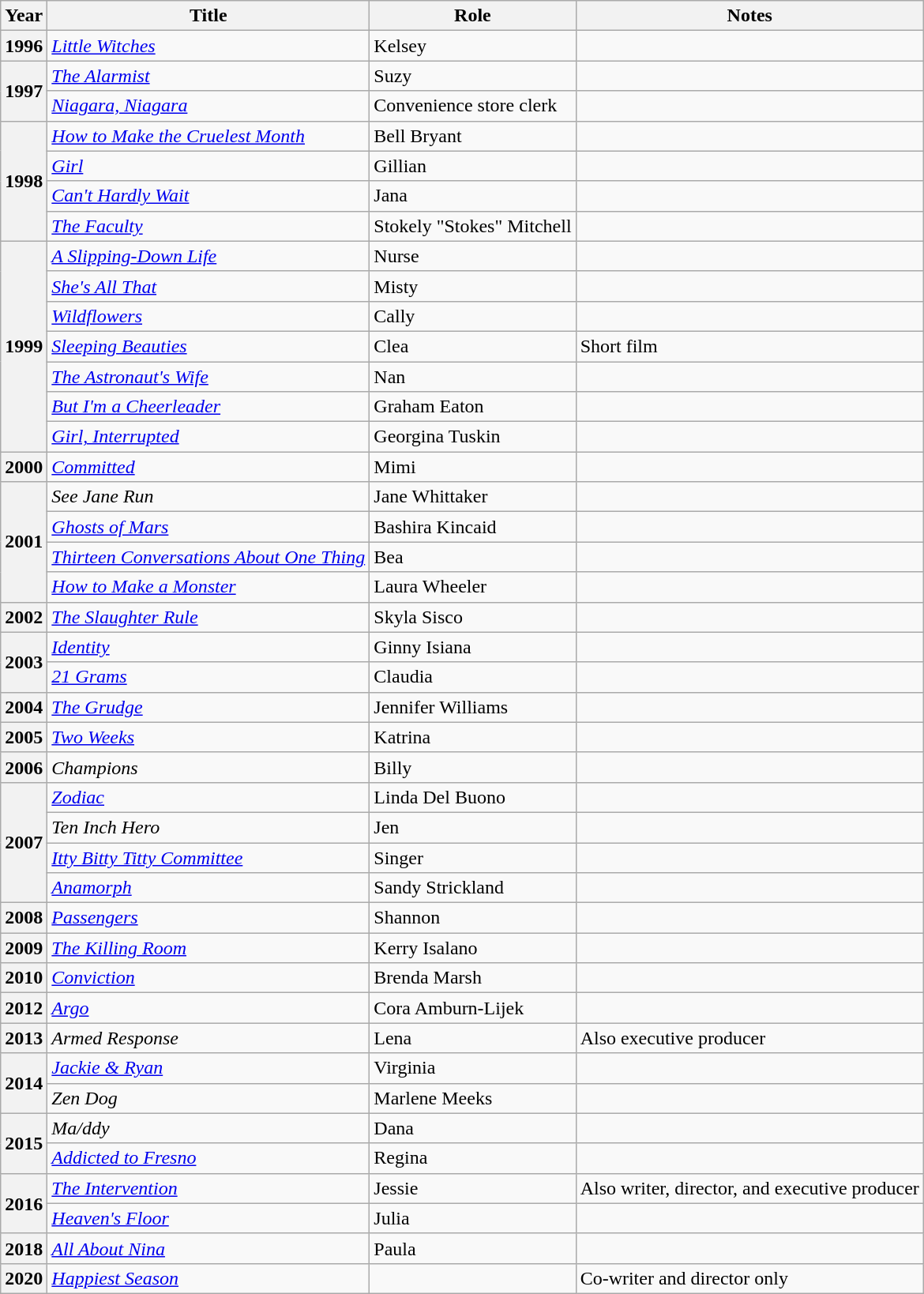<table class="wikitable plainrowheaders sortable">
<tr>
<th scope="col">Year</th>
<th scope="col">Title</th>
<th scope="col">Role</th>
<th scope="col" class="unsortable">Notes</th>
</tr>
<tr>
<th scope="row">1996</th>
<td><em><a href='#'>Little Witches</a></em></td>
<td>Kelsey</td>
<td></td>
</tr>
<tr>
<th rowspan="2" scope="row">1997</th>
<td data-sort-value="Alarmist, The"><em><a href='#'>The Alarmist</a></em></td>
<td>Suzy</td>
<td></td>
</tr>
<tr>
<td><em><a href='#'>Niagara, Niagara</a></em></td>
<td>Convenience store clerk</td>
<td></td>
</tr>
<tr>
<th rowspan="4" scope="row">1998</th>
<td><em><a href='#'>How to Make the Cruelest Month</a></em></td>
<td>Bell Bryant</td>
<td></td>
</tr>
<tr>
<td><em><a href='#'>Girl</a></em></td>
<td>Gillian</td>
<td></td>
</tr>
<tr>
<td><em><a href='#'>Can't Hardly Wait</a></em></td>
<td>Jana</td>
<td></td>
</tr>
<tr>
<td data-sort-value="Faculty, The"><em><a href='#'>The Faculty</a></em></td>
<td>Stokely "Stokes" Mitchell</td>
<td></td>
</tr>
<tr>
<th rowspan="7" scope="row">1999</th>
<td data-sort-value="Slipping-Down Life, A"><em><a href='#'>A Slipping-Down Life</a></em></td>
<td>Nurse</td>
<td></td>
</tr>
<tr>
<td><em><a href='#'>She's All That</a></em></td>
<td>Misty</td>
<td></td>
</tr>
<tr>
<td><em><a href='#'>Wildflowers</a></em></td>
<td>Cally</td>
<td></td>
</tr>
<tr>
<td><em><a href='#'>Sleeping Beauties</a></em></td>
<td>Clea</td>
<td>Short film</td>
</tr>
<tr>
<td data-sort-value="Astronaut's Wife, The"><em><a href='#'>The Astronaut's Wife</a></em></td>
<td>Nan</td>
<td></td>
</tr>
<tr>
<td><em><a href='#'>But I'm a Cheerleader</a></em></td>
<td>Graham Eaton</td>
<td></td>
</tr>
<tr>
<td><em><a href='#'>Girl, Interrupted</a></em></td>
<td>Georgina Tuskin</td>
<td></td>
</tr>
<tr>
<th scope="row">2000</th>
<td><em><a href='#'>Committed</a></em></td>
<td>Mimi</td>
<td></td>
</tr>
<tr>
<th rowspan="4" scope="row">2001</th>
<td><em>See Jane Run</em></td>
<td>Jane Whittaker</td>
<td></td>
</tr>
<tr>
<td><em><a href='#'>Ghosts of Mars</a></em></td>
<td>Bashira Kincaid</td>
<td></td>
</tr>
<tr>
<td><em><a href='#'>Thirteen Conversations About One Thing</a></em></td>
<td>Bea</td>
<td></td>
</tr>
<tr>
<td><em><a href='#'>How to Make a Monster</a></em></td>
<td>Laura Wheeler</td>
<td></td>
</tr>
<tr>
<th scope="row">2002</th>
<td data-sort-value="Slaughter Rule, The"><em><a href='#'>The Slaughter Rule</a></em></td>
<td>Skyla Sisco</td>
<td></td>
</tr>
<tr>
<th rowspan="2" scope="row">2003</th>
<td><em><a href='#'>Identity</a></em></td>
<td>Ginny Isiana</td>
<td></td>
</tr>
<tr>
<td><em><a href='#'>21 Grams</a></em></td>
<td>Claudia</td>
<td></td>
</tr>
<tr>
<th scope="row">2004</th>
<td data-sort-value="Grudge, The"><em><a href='#'>The Grudge</a></em></td>
<td>Jennifer Williams</td>
<td></td>
</tr>
<tr>
<th scope="row">2005</th>
<td><em><a href='#'>Two Weeks</a></em></td>
<td>Katrina</td>
<td></td>
</tr>
<tr>
<th scope="row">2006</th>
<td><em>Champions</em></td>
<td>Billy</td>
<td></td>
</tr>
<tr>
<th rowspan="4" scope="row">2007</th>
<td><em><a href='#'>Zodiac</a></em></td>
<td>Linda Del Buono</td>
<td></td>
</tr>
<tr>
<td><em>Ten Inch Hero</em></td>
<td>Jen</td>
<td></td>
</tr>
<tr>
<td><em><a href='#'>Itty Bitty Titty Committee</a></em></td>
<td>Singer</td>
<td></td>
</tr>
<tr>
<td><em><a href='#'>Anamorph</a></em></td>
<td>Sandy Strickland</td>
<td></td>
</tr>
<tr>
<th scope="row">2008</th>
<td><em><a href='#'>Passengers</a></em></td>
<td>Shannon</td>
<td></td>
</tr>
<tr>
<th scope="row">2009</th>
<td data-sort-value="Killing Room, The"><em><a href='#'>The Killing Room</a></em></td>
<td>Kerry Isalano</td>
<td></td>
</tr>
<tr>
<th scope="row">2010</th>
<td><em><a href='#'>Conviction</a></em></td>
<td>Brenda Marsh</td>
<td></td>
</tr>
<tr>
<th scope="row">2012</th>
<td><em><a href='#'>Argo</a></em></td>
<td>Cora Amburn-Lijek</td>
<td></td>
</tr>
<tr>
<th scope="row">2013</th>
<td><em>Armed Response</em></td>
<td>Lena</td>
<td>Also executive producer</td>
</tr>
<tr>
<th rowspan="2" scope="row">2014</th>
<td><em><a href='#'>Jackie & Ryan</a></em></td>
<td>Virginia</td>
<td></td>
</tr>
<tr>
<td><em>Zen Dog</em></td>
<td>Marlene Meeks</td>
<td></td>
</tr>
<tr>
<th rowspan="2" scope="row">2015</th>
<td><em>Ma/ddy</em></td>
<td>Dana</td>
<td></td>
</tr>
<tr>
<td><em><a href='#'>Addicted to Fresno</a></em></td>
<td>Regina</td>
<td></td>
</tr>
<tr>
<th rowspan="2" scope="row">2016</th>
<td data-sort-value="Intervention, The"><em><a href='#'>The Intervention</a></em></td>
<td>Jessie</td>
<td>Also writer, director, and executive producer</td>
</tr>
<tr>
<td><em><a href='#'>Heaven's Floor</a></em></td>
<td>Julia</td>
<td></td>
</tr>
<tr>
<th scope="row">2018</th>
<td><em><a href='#'>All About Nina</a></em></td>
<td>Paula</td>
<td></td>
</tr>
<tr>
<th scope="row">2020</th>
<td><em><a href='#'>Happiest Season</a></em></td>
<td></td>
<td>Co-writer and director only</td>
</tr>
</table>
